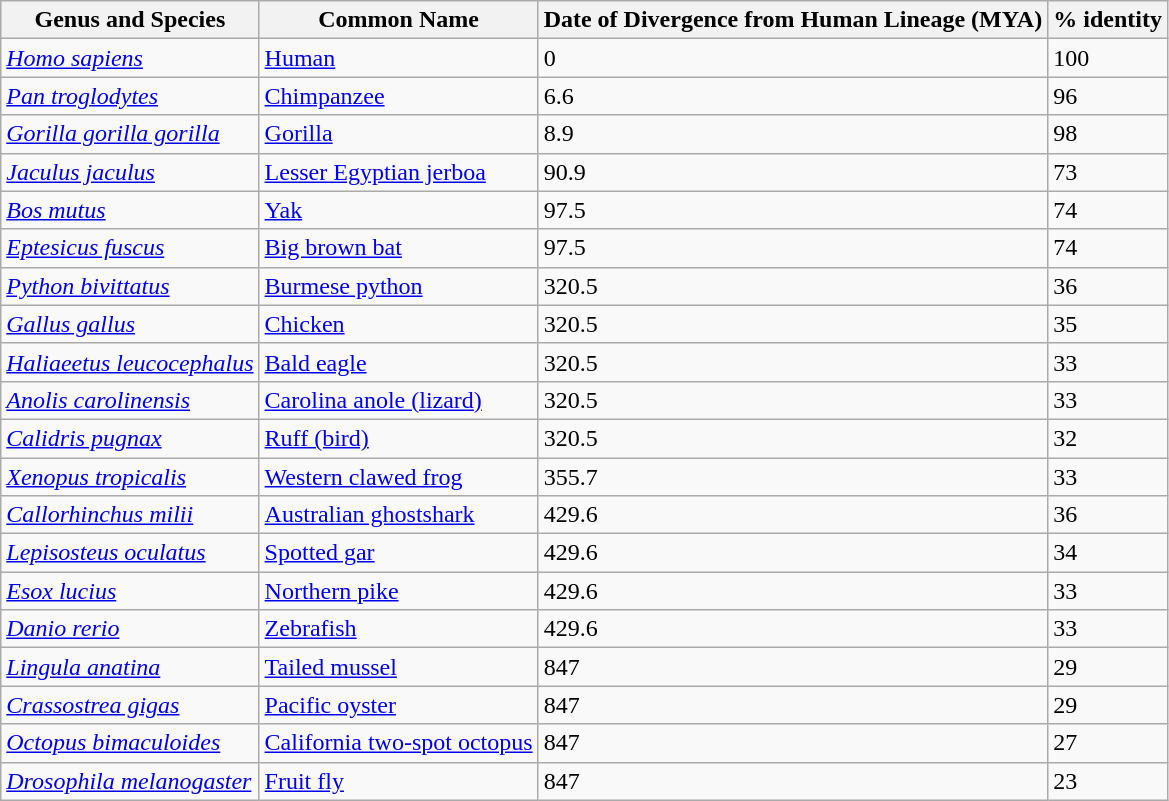<table class="wikitable sortable">
<tr>
<th>Genus and Species</th>
<th>Common Name</th>
<th>Date of Divergence from Human Lineage (MYA)</th>
<th>% identity</th>
</tr>
<tr>
<td><em><a href='#'>Homo sapiens</a></em></td>
<td><a href='#'>Human</a></td>
<td>0</td>
<td>100</td>
</tr>
<tr>
<td><em><a href='#'>Pan troglodytes</a></em></td>
<td><a href='#'>Chimpanzee</a></td>
<td>6.6</td>
<td>96</td>
</tr>
<tr>
<td><em><a href='#'>Gorilla gorilla gorilla</a></em></td>
<td><a href='#'>Gorilla</a></td>
<td>8.9</td>
<td>98</td>
</tr>
<tr>
<td><em><a href='#'>Jaculus jaculus</a></em></td>
<td><a href='#'>Lesser Egyptian jerboa</a></td>
<td>90.9</td>
<td>73</td>
</tr>
<tr>
<td><em><a href='#'>Bos mutus</a></em></td>
<td><a href='#'>Yak</a></td>
<td>97.5</td>
<td>74</td>
</tr>
<tr>
<td><em><a href='#'>Eptesicus fuscus</a></em></td>
<td><a href='#'>Big brown bat</a></td>
<td>97.5</td>
<td>74</td>
</tr>
<tr>
<td><em><a href='#'>Python bivittatus</a></em></td>
<td><a href='#'>Burmese python</a></td>
<td>320.5</td>
<td>36</td>
</tr>
<tr>
<td><em><a href='#'>Gallus gallus</a></em></td>
<td><a href='#'>Chicken</a></td>
<td>320.5</td>
<td>35</td>
</tr>
<tr>
<td><em><a href='#'>Haliaeetus leucocephalus</a></em></td>
<td><a href='#'>Bald eagle</a></td>
<td>320.5</td>
<td>33</td>
</tr>
<tr>
<td><em><a href='#'>Anolis carolinensis</a></em></td>
<td><a href='#'>Carolina anole (lizard)</a></td>
<td>320.5</td>
<td>33</td>
</tr>
<tr>
<td><em><a href='#'>Calidris pugnax</a></em></td>
<td><a href='#'>Ruff (bird)</a></td>
<td>320.5</td>
<td>32</td>
</tr>
<tr>
<td><em><a href='#'>Xenopus tropicalis</a></em></td>
<td><a href='#'>Western clawed frog</a></td>
<td>355.7</td>
<td>33</td>
</tr>
<tr>
<td><em><a href='#'>Callorhinchus milii</a></em></td>
<td><a href='#'>Australian ghostshark</a></td>
<td>429.6</td>
<td>36</td>
</tr>
<tr>
<td><em><a href='#'>Lepisosteus oculatus</a></em></td>
<td><a href='#'>Spotted gar</a></td>
<td>429.6</td>
<td>34</td>
</tr>
<tr>
<td><em><a href='#'>Esox lucius</a></em></td>
<td><a href='#'>Northern pike</a></td>
<td>429.6</td>
<td>33</td>
</tr>
<tr>
<td><em><a href='#'>Danio rerio</a></em></td>
<td><a href='#'>Zebrafish</a></td>
<td>429.6</td>
<td>33</td>
</tr>
<tr>
<td><em><a href='#'>Lingula anatina</a></em></td>
<td><a href='#'>Tailed mussel</a></td>
<td>847</td>
<td>29</td>
</tr>
<tr>
<td><em><a href='#'>Crassostrea gigas</a></em></td>
<td><a href='#'>Pacific oyster</a></td>
<td>847</td>
<td>29</td>
</tr>
<tr>
<td><em><a href='#'>Octopus bimaculoides</a></em></td>
<td><a href='#'>California two-spot octopus</a></td>
<td>847</td>
<td>27</td>
</tr>
<tr>
<td><em><a href='#'>Drosophila melanogaster</a></em></td>
<td><a href='#'>Fruit fly</a></td>
<td>847</td>
<td>23</td>
</tr>
</table>
